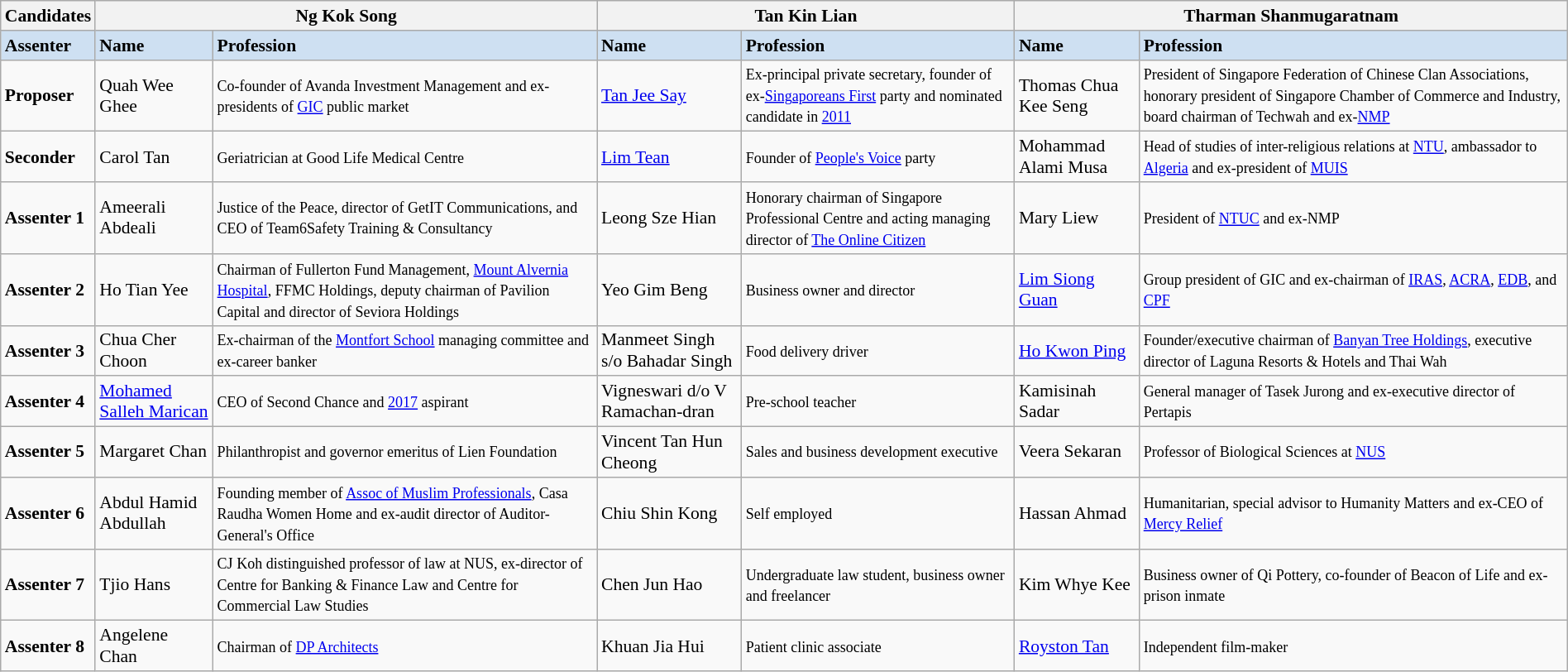<table class=wikitable width=100% style="font-size:90%">
<tr>
<th style="text-align:left"><strong>Candidates</strong></th>
<th colspan=2><strong>Ng Kok Song</strong></th>
<th colspan=2><strong>Tan Kin Lian</strong></th>
<th colspan=2><strong>Tharman Shanmugaratnam</strong></th>
</tr>
<tr style="background-color:#CEE0F2">
<td><strong>Assenter</strong></td>
<td style="text-align:left" style=width:7em><strong>Name</strong></td>
<td style="text-align:left vertical-align:top"><strong>Profession</strong></td>
<td style="text-align:left" style=width:7em><strong>Name</strong></td>
<td style="text-align:left"><strong>Profession</strong></td>
<td style="text-align:left" style=width:7em><strong>Name</strong></td>
<td style="text-align:left"><strong>Profession</strong></td>
</tr>
<tr>
<td><strong>Proposer</strong></td>
<td>Quah Wee Ghee</td>
<td><small>Co-founder of Avanda Investment Management and ex-presidents of <a href='#'>GIC</a> public market</small></td>
<td><a href='#'>Tan Jee Say</a></td>
<td><small>Ex-principal private secretary, founder of ex-<a href='#'>Singaporeans First</a> party and nominated candidate in <a href='#'>2011</a></small></td>
<td>Thomas Chua Kee Seng</td>
<td><small>President of Singapore Federation of Chinese Clan Associations, honorary president of Singapore Chamber of Commerce and Industry, board chairman of Techwah and ex-<a href='#'>NMP</a> </small></td>
</tr>
<tr>
<td><strong>Seconder</strong></td>
<td>Carol Tan</td>
<td><small>Geriatrician at Good Life Medical Centre</small></td>
<td><a href='#'>Lim Tean</a></td>
<td><small>Founder of <a href='#'>People's Voice</a> party</small></td>
<td>Mohammad Alami Musa</td>
<td><small>Head of studies of inter-religious relations at <a href='#'>NTU</a>, ambassador to <a href='#'>Algeria</a> and ex-president of <a href='#'>MUIS</a></small></td>
</tr>
<tr>
<td><strong>Assenter 1</strong></td>
<td>Ameerali Abdeali</td>
<td><small>Justice of the Peace, director of GetIT Communications, and CEO of Team6Safety Training & Consultancy</small></td>
<td>Leong Sze Hian</td>
<td><small>Honorary chairman of Singapore Professional Centre and acting managing director of <a href='#'>The Online Citizen</a></small></td>
<td>Mary Liew</td>
<td><small>President of <a href='#'>NTUC</a> and ex-NMP</small></td>
</tr>
<tr>
<td><strong>Assenter 2</strong></td>
<td>Ho Tian Yee</td>
<td><small>Chairman of Fullerton Fund Management, <a href='#'>Mount Alvernia Hospital</a>, FFMC Holdings, deputy chairman of Pavilion Capital and director of Seviora Holdings</small></td>
<td>Yeo Gim Beng</td>
<td><small>Business owner and director</small></td>
<td><a href='#'>Lim Siong Guan</a></td>
<td><small>Group president of GIC and ex-chairman of <a href='#'>IRAS</a>, <a href='#'>ACRA</a>, <a href='#'>EDB</a>, and <a href='#'>CPF</a></small></td>
</tr>
<tr>
<td><strong>Assenter 3</strong></td>
<td>Chua Cher Choon</td>
<td><small>Ex-chairman of the <a href='#'>Montfort School</a> managing committee and ex-career banker</small></td>
<td>Manmeet Singh s/o Bahadar Singh</td>
<td><small>Food delivery driver</small></td>
<td><a href='#'>Ho Kwon Ping</a></td>
<td><small>Founder/executive chairman of <a href='#'>Banyan Tree Holdings</a>, executive director of Laguna Resorts & Hotels and Thai Wah</small></td>
</tr>
<tr>
<td><strong>Assenter 4</strong></td>
<td><a href='#'>Mohamed Salleh Marican</a></td>
<td><small>CEO of Second Chance and <a href='#'>2017</a> aspirant</small></td>
<td>Vigneswari d/o V Ramachan-dran</td>
<td><small>Pre-school teacher</small></td>
<td>Kamisinah Sadar</td>
<td><small>General manager of Tasek Jurong and ex-executive director of Pertapis</small></td>
</tr>
<tr>
<td><strong>Assenter 5</strong></td>
<td>Margaret Chan</td>
<td><small>Philanthropist and governor emeritus of Lien Foundation</small></td>
<td>Vincent Tan Hun Cheong</td>
<td><small>Sales and business development executive</small></td>
<td>Veera Sekaran</td>
<td><small>Professor of Biological Sciences at <a href='#'>NUS</a></small></td>
</tr>
<tr>
<td><strong>Assenter 6</strong></td>
<td>Abdul Hamid Abdullah</td>
<td><small>Founding member of <a href='#'>Assoc of Muslim Professionals</a>, Casa Raudha Women Home and ex-audit director of Auditor-General's Office </small></td>
<td>Chiu Shin Kong</td>
<td><small>Self employed</small></td>
<td>Hassan Ahmad</td>
<td><small>Humanitarian, special advisor to Humanity Matters and ex-CEO of <a href='#'>Mercy Relief</a></small></td>
</tr>
<tr>
<td><strong>Assenter 7</strong></td>
<td>Tjio Hans</td>
<td><small>CJ Koh distinguished professor of law at NUS, ex-director of Centre for Banking & Finance Law and Centre for Commercial Law Studies</small></td>
<td>Chen Jun Hao</td>
<td><small>Undergraduate law student, business owner and freelancer</small></td>
<td>Kim Whye Kee</td>
<td><small>Business owner of Qi Pottery, co-founder of Beacon of Life and ex-prison inmate</small></td>
</tr>
<tr>
<td><strong>Assenter 8</strong></td>
<td>Angelene Chan</td>
<td><small>Chairman of <a href='#'>DP Architects</a></small></td>
<td>Khuan Jia Hui</td>
<td><small>Patient clinic associate</small></td>
<td><a href='#'>Royston Tan</a></td>
<td><small>Independent film-maker</small></td>
</tr>
</table>
